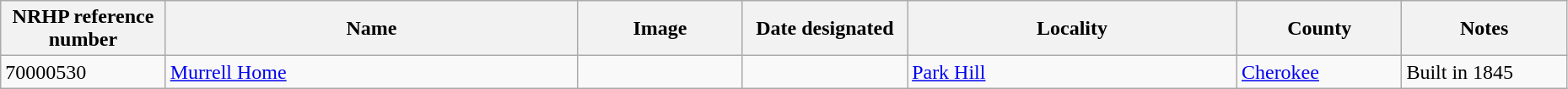<table class="wikitable sortable" style="width:98%">
<tr>
<th style="width:10%;"><strong>NRHP reference number</strong></th>
<th style="width:25%;"><strong>Name</strong></th>
<th style="width:10%;" class="unsortable"><strong>Image</strong></th>
<th style="width:10%;"><strong>Date designated</strong></th>
<th style="width:20%;"><strong>Locality</strong></th>
<th style="width:10%;"><strong>County</strong></th>
<th style="width:10%;"><strong>Notes</strong></th>
</tr>
<tr>
<td>70000530</td>
<td><a href='#'>Murrell Home</a></td>
<td></td>
<td></td>
<td><a href='#'>Park Hill</a><br><small></small></td>
<td><a href='#'>Cherokee</a></td>
<td>Built in 1845</td>
</tr>
</table>
